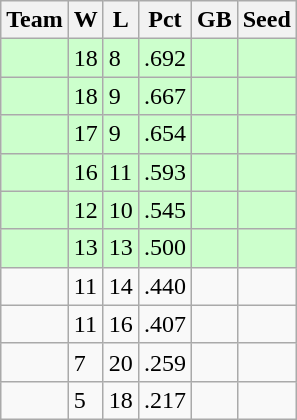<table class="wikitable">
<tr>
<th>Team</th>
<th>W</th>
<th>L</th>
<th>Pct</th>
<th>GB</th>
<th>Seed</th>
</tr>
<tr bgcolor=ccffcc>
<td></td>
<td>18</td>
<td>8</td>
<td>.692</td>
<td></td>
<td></td>
</tr>
<tr bgcolor=ccffcc>
<td></td>
<td>18</td>
<td>9</td>
<td>.667</td>
<td></td>
<td></td>
</tr>
<tr bgcolor=ccffcc>
<td></td>
<td>17</td>
<td>9</td>
<td>.654</td>
<td></td>
<td></td>
</tr>
<tr bgcolor=ccffcc>
<td></td>
<td>16</td>
<td>11</td>
<td>.593</td>
<td></td>
<td></td>
</tr>
<tr bgcolor=ccffcc>
<td></td>
<td>12</td>
<td>10</td>
<td>.545</td>
<td></td>
<td></td>
</tr>
<tr bgcolor=ccffcc>
<td></td>
<td>13</td>
<td>13</td>
<td>.500</td>
<td></td>
<td></td>
</tr>
<tr>
<td></td>
<td>11</td>
<td>14</td>
<td>.440</td>
<td></td>
<td></td>
</tr>
<tr>
<td></td>
<td>11</td>
<td>16</td>
<td>.407</td>
<td></td>
<td></td>
</tr>
<tr>
<td></td>
<td>7</td>
<td>20</td>
<td>.259</td>
<td></td>
<td></td>
</tr>
<tr>
<td></td>
<td>5</td>
<td>18</td>
<td>.217</td>
<td></td>
<td></td>
</tr>
</table>
